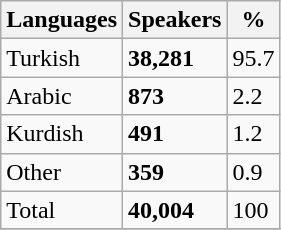<table class="wikitable">
<tr>
<th>Languages</th>
<th>Speakers</th>
<th>%</th>
</tr>
<tr>
<td>Turkish</td>
<td><strong>38,281</strong></td>
<td>95.7</td>
</tr>
<tr>
<td>Arabic</td>
<td><strong>873</strong></td>
<td>2.2</td>
</tr>
<tr>
<td>Kurdish</td>
<td><strong>491</strong></td>
<td>1.2</td>
</tr>
<tr>
<td>Other</td>
<td><strong>359</strong></td>
<td>0.9</td>
</tr>
<tr>
<td>Total</td>
<td><strong>40,004</strong></td>
<td>100</td>
</tr>
<tr>
</tr>
</table>
